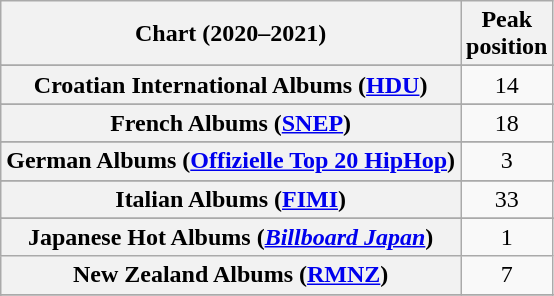<table class="wikitable sortable plainrowheaders" style="text-align:center">
<tr>
<th scope="col">Chart (2020–2021)</th>
<th scope="col">Peak<br>position</th>
</tr>
<tr>
</tr>
<tr>
</tr>
<tr>
</tr>
<tr>
</tr>
<tr>
</tr>
<tr>
<th scope="row">Croatian International Albums (<a href='#'>HDU</a>)</th>
<td>14</td>
</tr>
<tr>
</tr>
<tr>
<th scope="row">French Albums (<a href='#'>SNEP</a>)</th>
<td>18</td>
</tr>
<tr>
</tr>
<tr>
<th scope="row">German Albums (<a href='#'>Offizielle Top 20 HipHop</a>)</th>
<td>3</td>
</tr>
<tr>
</tr>
<tr>
</tr>
<tr>
<th scope="row">Italian Albums (<a href='#'>FIMI</a>)</th>
<td>33</td>
</tr>
<tr>
</tr>
<tr>
<th scope="row">Japanese Hot Albums (<em><a href='#'>Billboard Japan</a></em>)</th>
<td>1</td>
</tr>
<tr>
<th scope="row">New Zealand Albums (<a href='#'>RMNZ</a>)</th>
<td>7</td>
</tr>
<tr>
</tr>
<tr>
</tr>
<tr>
</tr>
<tr>
</tr>
<tr>
</tr>
<tr>
</tr>
<tr>
</tr>
<tr>
</tr>
<tr>
</tr>
</table>
